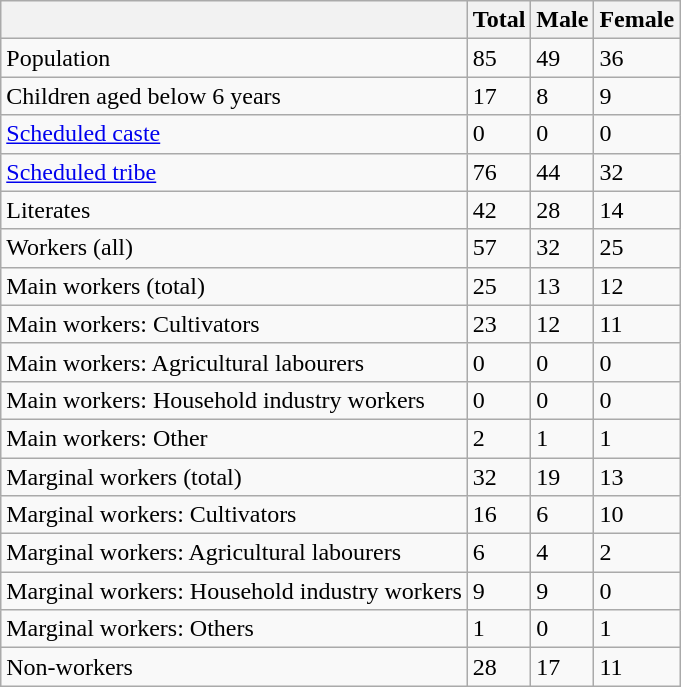<table class="wikitable sortable">
<tr>
<th></th>
<th>Total</th>
<th>Male</th>
<th>Female</th>
</tr>
<tr>
<td>Population</td>
<td>85</td>
<td>49</td>
<td>36</td>
</tr>
<tr>
<td>Children aged below 6 years</td>
<td>17</td>
<td>8</td>
<td>9</td>
</tr>
<tr>
<td><a href='#'>Scheduled caste</a></td>
<td>0</td>
<td>0</td>
<td>0</td>
</tr>
<tr>
<td><a href='#'>Scheduled tribe</a></td>
<td>76</td>
<td>44</td>
<td>32</td>
</tr>
<tr>
<td>Literates</td>
<td>42</td>
<td>28</td>
<td>14</td>
</tr>
<tr>
<td>Workers (all)</td>
<td>57</td>
<td>32</td>
<td>25</td>
</tr>
<tr>
<td>Main workers (total)</td>
<td>25</td>
<td>13</td>
<td>12</td>
</tr>
<tr>
<td>Main workers: Cultivators</td>
<td>23</td>
<td>12</td>
<td>11</td>
</tr>
<tr>
<td>Main workers: Agricultural labourers</td>
<td>0</td>
<td>0</td>
<td>0</td>
</tr>
<tr>
<td>Main workers: Household industry workers</td>
<td>0</td>
<td>0</td>
<td>0</td>
</tr>
<tr>
<td>Main workers: Other</td>
<td>2</td>
<td>1</td>
<td>1</td>
</tr>
<tr>
<td>Marginal workers (total)</td>
<td>32</td>
<td>19</td>
<td>13</td>
</tr>
<tr>
<td>Marginal workers: Cultivators</td>
<td>16</td>
<td>6</td>
<td>10</td>
</tr>
<tr>
<td>Marginal workers: Agricultural labourers</td>
<td>6</td>
<td>4</td>
<td>2</td>
</tr>
<tr>
<td>Marginal workers: Household industry workers</td>
<td>9</td>
<td>9</td>
<td>0</td>
</tr>
<tr>
<td>Marginal workers: Others</td>
<td>1</td>
<td>0</td>
<td>1</td>
</tr>
<tr>
<td>Non-workers</td>
<td>28</td>
<td>17</td>
<td>11</td>
</tr>
</table>
